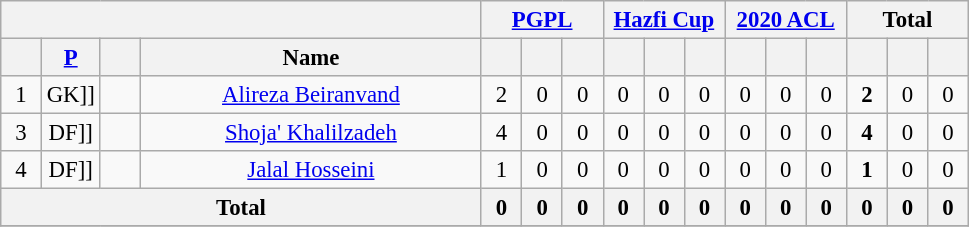<table class="wikitable sortable" style="text-align:center; font-size:95%;">
<tr>
<th colspan="4"></th>
<th colspan="3"><a href='#'>PGPL</a></th>
<th colspan="3"><a href='#'>Hazfi Cup</a></th>
<th colspan="3"><a href='#'>2020 ACL</a></th>
<th colspan="3">Total</th>
</tr>
<tr>
<th width=20></th>
<th width=20><a href='#'>P</a></th>
<th width=20></th>
<th width=220>Name</th>
<th width=20></th>
<th width=20></th>
<th width=20></th>
<th width=20></th>
<th width=20></th>
<th width=20></th>
<th width=20></th>
<th width=20></th>
<th width=20></th>
<th width=20></th>
<th width=20></th>
<th width=20></th>
</tr>
<tr>
<td>1</td>
<td [[>GK]]</td>
<td></td>
<td><a href='#'>Alireza Beiranvand</a></td>
<td>2</td>
<td>0</td>
<td>0</td>
<td>0</td>
<td>0</td>
<td>0</td>
<td>0</td>
<td>0</td>
<td>0</td>
<td><strong>2</strong></td>
<td>0</td>
<td>0</td>
</tr>
<tr>
<td>3</td>
<td [[>DF]]</td>
<td></td>
<td><a href='#'>Shoja' Khalilzadeh</a></td>
<td>4</td>
<td>0</td>
<td>0</td>
<td>0</td>
<td>0</td>
<td>0</td>
<td>0</td>
<td>0</td>
<td>0</td>
<td><strong>4</strong></td>
<td>0</td>
<td>0</td>
</tr>
<tr>
<td>4</td>
<td [[>DF]]</td>
<td></td>
<td><a href='#'>Jalal Hosseini</a></td>
<td>1</td>
<td>0</td>
<td>0</td>
<td>0</td>
<td>0</td>
<td>0</td>
<td>0</td>
<td>0</td>
<td>0</td>
<td><strong>1</strong></td>
<td>0</td>
<td>0</td>
</tr>
<tr>
<th colspan="4">Total</th>
<th>0</th>
<th>0</th>
<th>0</th>
<th>0</th>
<th>0</th>
<th>0</th>
<th>0</th>
<th>0</th>
<th>0</th>
<th>0</th>
<th>0</th>
<th>0</th>
</tr>
<tr align=left style="background:#DCDCDC">
</tr>
</table>
